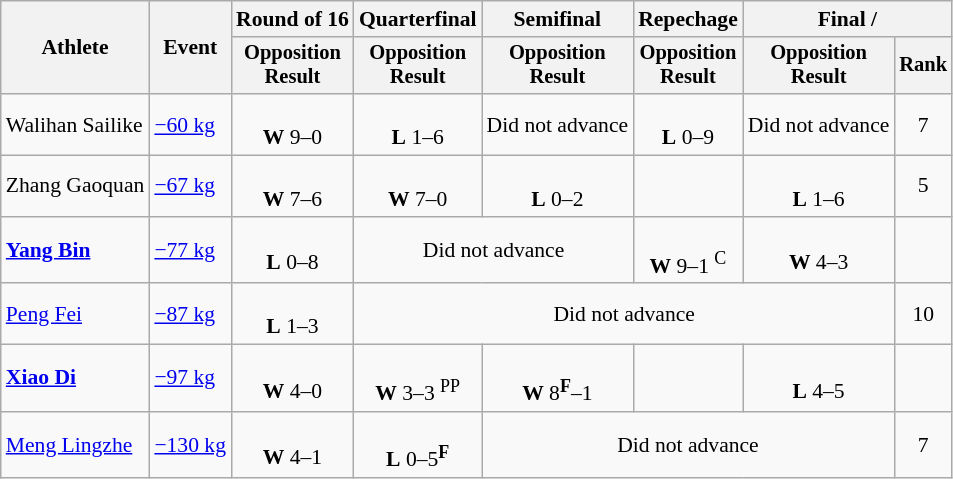<table class=wikitable style=font-size:90%;text-align:center>
<tr>
<th rowspan=2>Athlete</th>
<th rowspan=2>Event</th>
<th>Round of 16</th>
<th>Quarterfinal</th>
<th>Semifinal</th>
<th>Repechage</th>
<th colspan=2>Final / </th>
</tr>
<tr style="font-size: 95%">
<th>Opposition<br>Result</th>
<th>Opposition<br>Result</th>
<th>Opposition<br>Result</th>
<th>Opposition<br>Result</th>
<th>Opposition<br>Result</th>
<th>Rank</th>
</tr>
<tr>
<td align=left>Walihan Sailike</td>
<td align=left><a href='#'>−60 kg</a></td>
<td><br><strong>W</strong> 9–0</td>
<td><br><strong>L</strong> 1–6</td>
<td>Did not advance</td>
<td><br><strong>L</strong> 0–9</td>
<td>Did not advance</td>
<td>7</td>
</tr>
<tr>
<td align=left>Zhang Gaoquan</td>
<td align=left><a href='#'>−67 kg</a></td>
<td><br><strong>W</strong> 7–6</td>
<td><br><strong>W</strong> 7–0</td>
<td><br><strong>L</strong> 0–2</td>
<td></td>
<td><br><strong>L</strong> 1–6</td>
<td>5</td>
</tr>
<tr>
<td align=left><strong><a href='#'>Yang Bin</a></strong></td>
<td align=left><a href='#'>−77 kg</a></td>
<td><br><strong>L</strong> 0–8</td>
<td colspan=2>Did not advance</td>
<td><br><strong>W</strong> 9–1 <sup>C</sup></td>
<td><br><strong>W</strong> 4–3</td>
<td></td>
</tr>
<tr>
<td align=left><a href='#'>Peng Fei</a></td>
<td align=left><a href='#'>−87 kg</a></td>
<td><br><strong>L</strong> 1–3</td>
<td colspan=4>Did not advance</td>
<td>10</td>
</tr>
<tr>
<td align=left><strong><a href='#'>Xiao Di</a></strong></td>
<td align=left><a href='#'>−97 kg</a></td>
<td><br><strong>W</strong> 4–0</td>
<td><br><strong>W</strong> 3–3 <sup>PP</sup></td>
<td><br><strong>W</strong> 8<sup><strong>F</strong></sup>–1</td>
<td></td>
<td><br><strong>L</strong> 4–5</td>
<td></td>
</tr>
<tr>
<td align=left><a href='#'>Meng Lingzhe</a></td>
<td align=left><a href='#'>−130 kg</a></td>
<td><br><strong>W</strong> 4–1</td>
<td><br><strong>L</strong> 0–5<sup><strong>F</strong></sup></td>
<td colspan=3>Did not advance</td>
<td>7</td>
</tr>
</table>
